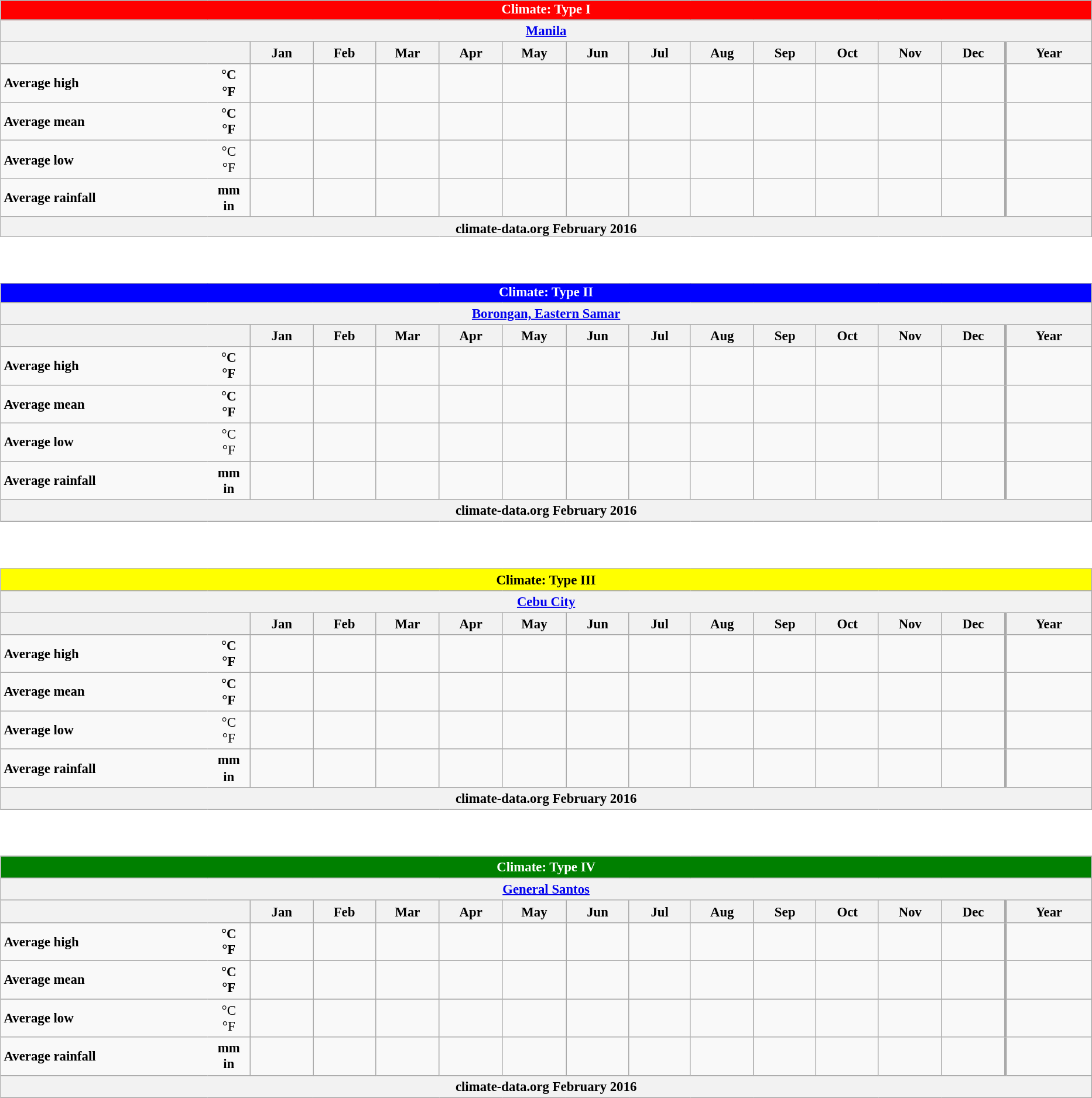<table style="font-size:95%;text-align:right;">
<tr>
<td><br><table class="wikitable collapsible collapsed">
<tr>
<th style="width:100em;text-align:center;background-color:red;color:white;margin-top:0;padding-top:0;" colspan="15">Climate: Type I</th>
</tr>
<tr>
<th style="text-align:center;border-bottom:thin 0 white;" colspan="15"><a href='#'>Manila</a></th>
</tr>
<tr>
<th style="text-align:center;border-top:thin 0 white;" colspan="2"></th>
<th style="width:2.8em;text-align:center;">Jan</th>
<th style="width:2.8em;text-align:center;">Feb</th>
<th style="width:2.8em;text-align:center;">Mar</th>
<th style="width:2.8em;text-align:center;">Apr</th>
<th style="width:2.8em;text-align:center;">May</th>
<th style="width:2.8em;text-align:center;">Jun</th>
<th style="width:2.8em;text-align:center;">Jul</th>
<th style="width:2.8em;text-align:center;">Aug</th>
<th style="width:2.8em;text-align:center;">Sep</th>
<th style="width:2.8em;text-align:center;">Oct</th>
<th style="width:2.8em;text-align:center;">Nov</th>
<th style="width:2.8em;text-align:center;">Dec</th>
<th style="width:4em;border-left-width:medium;text-align:center;">Year</th>
</tr>
<tr style="line-height:1.2em;">
<td style="text-align:left;border-right:0;width:11em;font-weight:bold;line-height:1.2em;">Average high</td>
<td style="text-align:center;border-left:0;width:1em;font-weight:bold;line-height:1.2em;">°C<br>°F</td>
<td></td>
<td></td>
<td></td>
<td></td>
<td></td>
<td></td>
<td></td>
<td></td>
<td></td>
<td></td>
<td></td>
<td></td>
<td style="border-left-width:medium;line-height:1.2em;"></td>
</tr>
<tr style="line-height:1.2em;">
<td style="text-align:left;border-right:0;font-weight:bold;">Average mean</td>
<td style="text-align:center;border-left:0;font-weight:bold;">°C<br>°F</td>
<td></td>
<td></td>
<td></td>
<td></td>
<td></td>
<td></td>
<td></td>
<td></td>
<td></td>
<td></td>
<td></td>
<td></td>
<td style="border-left-width:medium;"></td>
</tr>
<tr style="line-height:1.2em;">
<td style="text-align:left;border-right:0;font-weight:bold;line-height:1.2em;">Average low</td>
<td style="text-align:center;border-left:0;font-weight:boldline-height:1.2em;;">°C<br>°F</td>
<td></td>
<td></td>
<td></td>
<td></td>
<td></td>
<td></td>
<td></td>
<td></td>
<td></td>
<td></td>
<td></td>
<td></td>
<td style="border-left-width:medium;"></td>
</tr>
<tr style="line-height:1.2em;">
<td style="text-align:left;border-right:0;font-weight:bold;">Average rainfall</td>
<td style="text-align:center;border-left:0;font-weight:bold;">mm<br>in</td>
<td></td>
<td></td>
<td></td>
<td></td>
<td></td>
<td></td>
<td></td>
<td></td>
<td></td>
<td></td>
<td></td>
<td></td>
<td style="border-left-width:medium;"></td>
</tr>
<tr>
<th style="text-align:center;margin-bottom:0;padding-bottom:0;" colspan="15">climate-data.org February 2016</th>
</tr>
</table>
</td>
</tr>
<tr>
<td><br><table class="wikitable collapsible collapsed">
<tr>
<th style="width:100em;text-align:center;background-color:blue;color:white;margin-top:0;padding-top:0;" colspan="15">Climate: Type II</th>
</tr>
<tr>
<th style="text-align:center;border-bottom:thin 0 white;" colspan="15"><a href='#'>Borongan, Eastern Samar</a></th>
</tr>
<tr>
<th style="text-align:center;border-top:thin 0 white;" colspan="2"></th>
<th style="width:2.8em;text-align:center;">Jan</th>
<th style="width:2.8em;text-align:center;">Feb</th>
<th style="width:2.8em;text-align:center;">Mar</th>
<th style="width:2.8em;text-align:center;">Apr</th>
<th style="width:2.8em;text-align:center;">May</th>
<th style="width:2.8em;text-align:center;">Jun</th>
<th style="width:2.8em;text-align:center;">Jul</th>
<th style="width:2.8em;text-align:center;">Aug</th>
<th style="width:2.8em;text-align:center;">Sep</th>
<th style="width:2.8em;text-align:center;">Oct</th>
<th style="width:2.8em;text-align:center;">Nov</th>
<th style="width:2.8em;text-align:center;">Dec</th>
<th style="width:4em;border-left-width:medium;text-align:center;">Year</th>
</tr>
<tr style="line-height:1.2em;">
<td style="text-align:left;border-right:0;width:11em;font-weight:bold;line-height:1.2em;">Average high</td>
<td style="text-align:center;border-left:0;width:1em;font-weight:bold;line-height:1.2em;">°C<br>°F</td>
<td></td>
<td></td>
<td></td>
<td></td>
<td></td>
<td></td>
<td></td>
<td></td>
<td></td>
<td></td>
<td></td>
<td></td>
<td style="border-left-width:medium;line-height:1.2em;"></td>
</tr>
<tr style="line-height:1.2em;">
<td style="text-align:left;border-right:0;font-weight:bold;">Average mean</td>
<td style="text-align:center;border-left:0;font-weight:bold;">°C<br>°F</td>
<td></td>
<td></td>
<td></td>
<td></td>
<td></td>
<td></td>
<td></td>
<td></td>
<td></td>
<td></td>
<td></td>
<td></td>
<td style="border-left-width:medium;"></td>
</tr>
<tr style="line-height:1.2em;">
<td style="text-align:left;border-right:0;font-weight:bold;line-height:1.2em;">Average low</td>
<td style="text-align:center;border-left:0;font-weight:boldline-height:1.2em;;">°C<br>°F</td>
<td></td>
<td></td>
<td></td>
<td></td>
<td></td>
<td></td>
<td></td>
<td></td>
<td></td>
<td></td>
<td></td>
<td></td>
<td style="border-left-width:medium;"></td>
</tr>
<tr style="line-height:1.2em;">
<td style="text-align:left;border-right:0;font-weight:bold;">Average rainfall</td>
<td style="text-align:center;border-left:0;font-weight:bold;">mm<br>in</td>
<td></td>
<td></td>
<td></td>
<td></td>
<td></td>
<td></td>
<td></td>
<td></td>
<td></td>
<td></td>
<td></td>
<td></td>
<td style="border-left-width:medium;"></td>
</tr>
<tr>
<th style="text-align:center;" colspan="15">climate-data.org February 2016</th>
</tr>
</table>
</td>
</tr>
<tr>
<td><br><table class="wikitable collapsible collapsed">
<tr>
<th style="width:100em;text-align:center;background-color:yellow;color:black;" colspan="15">Climate: Type III</th>
</tr>
<tr>
<th style="text-align:center;border-bottom:thin 0 white;" colspan="15"><a href='#'>Cebu City</a></th>
</tr>
<tr>
<th style="text-align:center;border-top:thin 0 white;" colspan="2"></th>
<th style="width:2.8em;text-align:center;">Jan</th>
<th style="width:2.8em;text-align:center;">Feb</th>
<th style="width:2.8em;text-align:center;">Mar</th>
<th style="width:2.8em;text-align:center;">Apr</th>
<th style="width:2.8em;text-align:center;">May</th>
<th style="width:2.8em;text-align:center;">Jun</th>
<th style="width:2.8em;text-align:center;">Jul</th>
<th style="width:2.8em;text-align:center;">Aug</th>
<th style="width:2.8em;text-align:center;">Sep</th>
<th style="width:2.8em;text-align:center;">Oct</th>
<th style="width:2.8em;text-align:center;">Nov</th>
<th style="width:2.8em;text-align:center;">Dec</th>
<th style="width:4em;border-left-width:medium;text-align:center;">Year</th>
</tr>
<tr style="line-height:1.2em;">
<td style="text-align:left;border-right:0;width:11em;font-weight:bold;line-height:1.2em;">Average high</td>
<td style="text-align:center;border-left:0;width:1em;font-weight:bold;line-height:1.2em;">°C<br>°F</td>
<td></td>
<td></td>
<td></td>
<td></td>
<td></td>
<td></td>
<td></td>
<td></td>
<td></td>
<td></td>
<td></td>
<td></td>
<td style="border-left-width:medium;line-height:1.2em;"></td>
</tr>
<tr style="line-height:1.2em;">
<td style="text-align:left;border-right:0;font-weight:bold;">Average mean</td>
<td style="text-align:center;border-left:0;font-weight:bold;">°C<br>°F</td>
<td></td>
<td></td>
<td></td>
<td></td>
<td></td>
<td></td>
<td></td>
<td></td>
<td></td>
<td></td>
<td></td>
<td></td>
<td style="border-left-width:medium;"></td>
</tr>
<tr style="line-height:1.2em;">
<td style="text-align:left;border-right:0;font-weight:bold;line-height:1.2em;">Average low</td>
<td style="text-align:center;border-left:0;font-weight:boldline-height:1.2em;;">°C<br>°F</td>
<td></td>
<td></td>
<td></td>
<td></td>
<td></td>
<td></td>
<td></td>
<td></td>
<td></td>
<td></td>
<td></td>
<td></td>
<td style="border-left-width:medium;"></td>
</tr>
<tr style="line-height:1.2em;">
<td style="text-align:left;border-right:0;font-weight:bold;">Average rainfall</td>
<td style="text-align:center;border-left:0;font-weight:bold;">mm<br>in</td>
<td></td>
<td></td>
<td></td>
<td></td>
<td></td>
<td></td>
<td></td>
<td></td>
<td></td>
<td></td>
<td></td>
<td></td>
<td style="border-left-width:medium;"></td>
</tr>
<tr>
<th style="text-align:center;" colspan="15">climate-data.org February 2016</th>
</tr>
</table>
</td>
</tr>
<tr>
<td><br><table class="wikitable collapsible collapsed">
<tr>
<th style="width:100em;text-align:center;background-color:green;color:white;" colspan="15">Climate: Type IV</th>
</tr>
<tr>
<th style="text-align:center;border-bottom:thin 0 white;" colspan="15"><a href='#'>General Santos</a></th>
</tr>
<tr>
<th style="text-align:center;border-top:thin 0 white;" colspan="2"></th>
<th style="width:2.8em;text-align:center;">Jan</th>
<th style="width:2.8em;text-align:center;">Feb</th>
<th style="width:2.8em;text-align:center;">Mar</th>
<th style="width:2.8em;text-align:center;">Apr</th>
<th style="width:2.8em;text-align:center;">May</th>
<th style="width:2.8em;text-align:center;">Jun</th>
<th style="width:2.8em;text-align:center;">Jul</th>
<th style="width:2.8em;text-align:center;">Aug</th>
<th style="width:2.8em;text-align:center;">Sep</th>
<th style="width:2.8em;text-align:center;">Oct</th>
<th style="width:2.8em;text-align:center;">Nov</th>
<th style="width:2.8em;text-align:center;">Dec</th>
<th style="width:4em;border-left-width:medium;text-align:center;">Year</th>
</tr>
<tr style="line-height:1.2em;">
<td style="text-align:left;border-right:0;width:11em;font-weight:bold;line-height:1.2em;">Average high</td>
<td style="text-align:center;border-left:0;width:1em;font-weight:bold;line-height:1.2em;">°C<br>°F</td>
<td></td>
<td></td>
<td></td>
<td></td>
<td></td>
<td></td>
<td></td>
<td></td>
<td></td>
<td></td>
<td></td>
<td></td>
<td style="border-left-width:medium;line-height:1.2em;"></td>
</tr>
<tr style="line-height:1.2em;">
<td style="text-align:left;border-right:0;font-weight:bold;">Average mean</td>
<td style="text-align:center;border-left:0;font-weight:bold;">°C<br>°F</td>
<td></td>
<td></td>
<td></td>
<td></td>
<td></td>
<td></td>
<td></td>
<td></td>
<td></td>
<td></td>
<td></td>
<td></td>
<td style="border-left-width:medium;"></td>
</tr>
<tr style="line-height:1.2em;">
<td style="text-align:left;border-right:0;font-weight:bold;line-height:1.2em;">Average low</td>
<td style="text-align:center;border-left:0;font-weight:boldline-height:1.2em;;">°C<br>°F</td>
<td></td>
<td></td>
<td></td>
<td></td>
<td></td>
<td></td>
<td></td>
<td></td>
<td></td>
<td></td>
<td></td>
<td></td>
<td style="border-left-width:medium;"></td>
</tr>
<tr style="line-height:1.2em;">
<td style="text-align:left;border-right:0;font-weight:bold;">Average rainfall</td>
<td style="text-align:center;border-left:0;font-weight:bold;">mm<br>in</td>
<td></td>
<td></td>
<td></td>
<td></td>
<td></td>
<td></td>
<td></td>
<td></td>
<td></td>
<td></td>
<td></td>
<td></td>
<td style="border-left-width:medium;"></td>
</tr>
<tr>
<th style="text-align:center;" colspan="15">climate-data.org February 2016</th>
</tr>
</table>
</td>
</tr>
</table>
